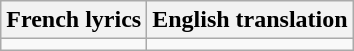<table class="wikitable">
<tr>
<th>French lyrics</th>
<th>English translation</th>
</tr>
<tr style="vertical-align:top; white-space:nowrap;">
<td></td>
<td></td>
</tr>
</table>
